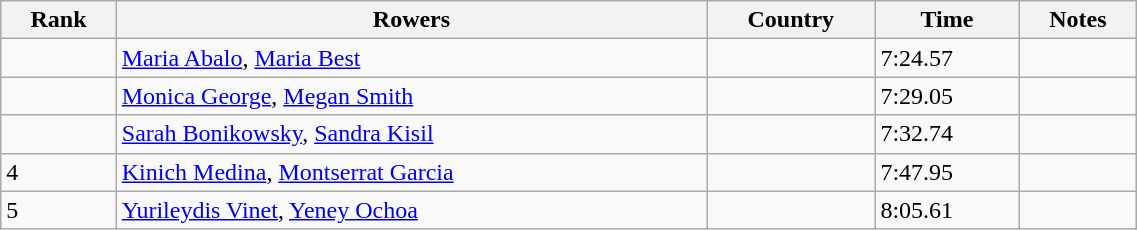<table class="wikitable" width=60%>
<tr>
<th>Rank</th>
<th>Rowers</th>
<th>Country</th>
<th>Time</th>
<th>Notes</th>
</tr>
<tr>
<td></td>
<td><a href='#'>Maria Abalo</a>, <a href='#'>Maria Best</a></td>
<td></td>
<td>7:24.57</td>
<td></td>
</tr>
<tr>
<td></td>
<td><a href='#'>Monica George</a>, <a href='#'>Megan Smith</a></td>
<td></td>
<td>7:29.05</td>
<td></td>
</tr>
<tr>
<td></td>
<td><a href='#'>Sarah Bonikowsky</a>, <a href='#'>Sandra Kisil</a></td>
<td></td>
<td>7:32.74</td>
<td></td>
</tr>
<tr>
<td>4</td>
<td><a href='#'>Kinich Medina</a>, <a href='#'>Montserrat Garcia</a></td>
<td></td>
<td>7:47.95</td>
<td></td>
</tr>
<tr>
<td>5</td>
<td><a href='#'>Yurileydis Vinet</a>, <a href='#'>Yeney Ochoa</a></td>
<td></td>
<td>8:05.61</td>
<td></td>
</tr>
</table>
